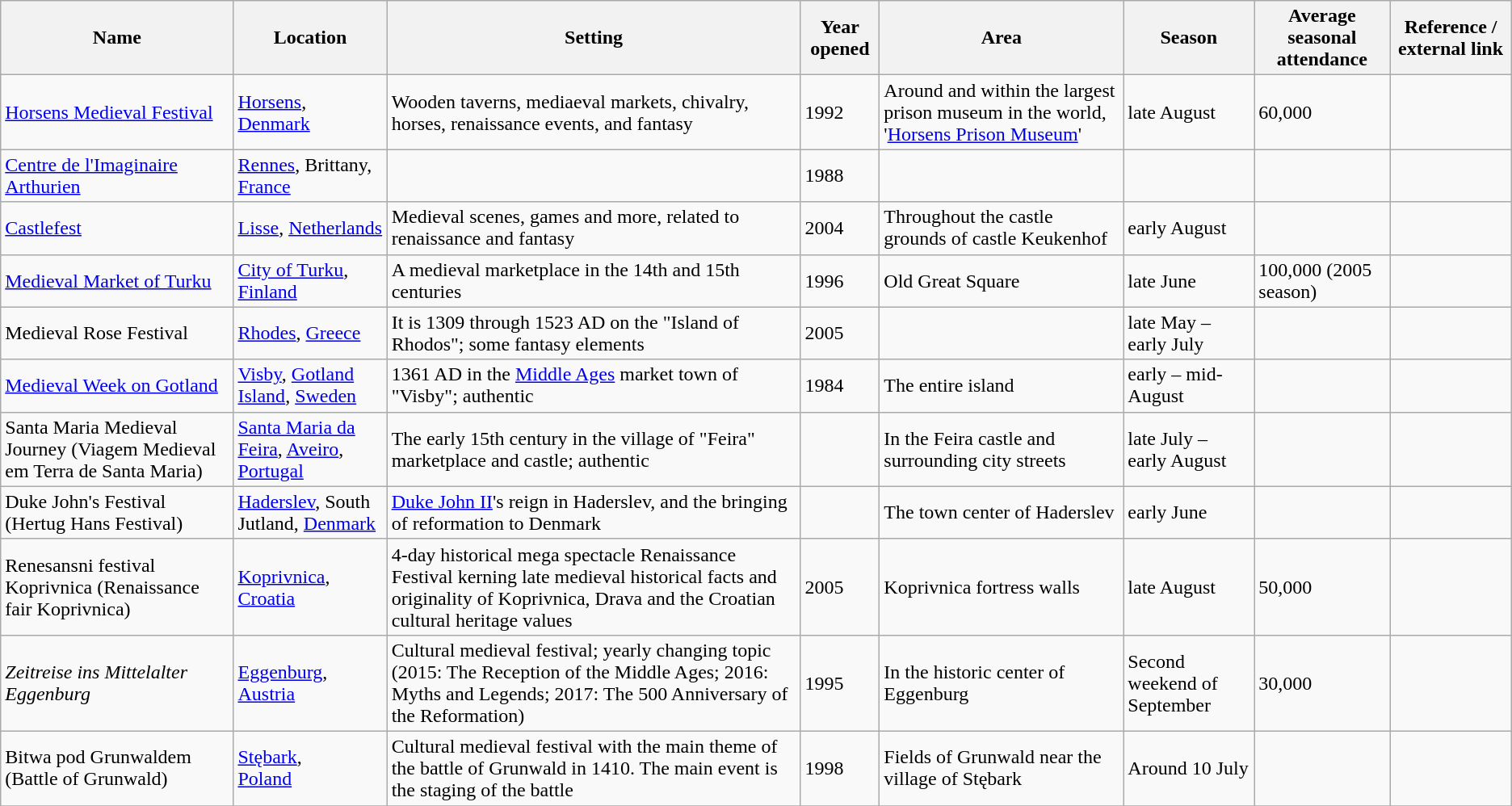<table class="wikitable sortable">
<tr>
<th>Name</th>
<th>Location</th>
<th>Setting</th>
<th>Year opened</th>
<th>Area</th>
<th>Season</th>
<th>Average seasonal attendance</th>
<th>Reference / external link</th>
</tr>
<tr>
<td><a href='#'>Horsens Medieval Festival</a></td>
<td><a href='#'>Horsens</a>, <a href='#'>Denmark</a></td>
<td>Wooden taverns, mediaeval markets, chivalry, horses, renaissance events, and fantasy</td>
<td>1992</td>
<td>Around and within the largest prison museum in the world, '<a href='#'>Horsens Prison Museum</a>'</td>
<td>late August</td>
<td>60,000</td>
<td></td>
</tr>
<tr>
<td><a href='#'>Centre de l'Imaginaire Arthurien</a></td>
<td><a href='#'>Rennes</a>, Brittany, <a href='#'>France</a></td>
<td></td>
<td>1988</td>
<td></td>
<td></td>
<td></td>
<td></td>
</tr>
<tr>
<td><a href='#'>Castlefest</a></td>
<td><a href='#'>Lisse</a>, <a href='#'>Netherlands</a></td>
<td>Medieval scenes, games and more, related to renaissance and fantasy</td>
<td>2004</td>
<td>Throughout the castle grounds of castle Keukenhof</td>
<td>early August</td>
<td></td>
<td></td>
</tr>
<tr>
<td><a href='#'>Medieval Market of Turku</a></td>
<td><a href='#'>City of Turku</a>, <a href='#'>Finland</a></td>
<td>A medieval marketplace in the 14th and 15th centuries</td>
<td>1996</td>
<td>Old Great Square</td>
<td>late June</td>
<td>100,000 (2005 season)</td>
<td></td>
</tr>
<tr>
<td>Medieval Rose Festival</td>
<td><a href='#'>Rhodes</a>, <a href='#'>Greece</a></td>
<td>It is 1309 through 1523 AD on the "Island of Rhodos"; some fantasy elements</td>
<td>2005</td>
<td></td>
<td>late May – early July</td>
<td></td>
<td></td>
</tr>
<tr>
<td><a href='#'>Medieval Week on Gotland</a></td>
<td><a href='#'>Visby</a>, <a href='#'>Gotland Island</a>, <a href='#'>Sweden</a></td>
<td>1361 AD in the <a href='#'>Middle Ages</a> market town of "Visby"; authentic</td>
<td>1984</td>
<td>The entire island</td>
<td>early – mid-August</td>
<td></td>
<td></td>
</tr>
<tr>
<td>Santa Maria Medieval Journey (Viagem Medieval em Terra de Santa Maria)</td>
<td><a href='#'>Santa Maria da Feira</a>, <a href='#'>Aveiro</a>, <a href='#'>Portugal</a></td>
<td>The early 15th century in the village of "Feira" marketplace and castle; authentic</td>
<td></td>
<td>In the Feira castle and surrounding city streets</td>
<td>late July – early August</td>
<td></td>
<td></td>
</tr>
<tr>
<td>Duke John's Festival (Hertug Hans Festival)</td>
<td><a href='#'>Haderslev</a>, South Jutland, <a href='#'>Denmark</a></td>
<td><a href='#'>Duke John II</a>'s reign in Haderslev, and the bringing of reformation to Denmark</td>
<td></td>
<td>The town center of Haderslev</td>
<td>early June</td>
<td></td>
<td></td>
</tr>
<tr>
<td>Renesansni festival Koprivnica (Renaissance fair Koprivnica)</td>
<td><a href='#'>Koprivnica</a>, <a href='#'>Croatia</a></td>
<td>4-day historical mega spectacle Renaissance Festival kerning late medieval historical facts and originality of Koprivnica, Drava and the Croatian cultural heritage values</td>
<td>2005</td>
<td>Koprivnica fortress walls</td>
<td>late August</td>
<td>50,000</td>
<td></td>
</tr>
<tr>
<td><em>Zeitreise ins Mittelalter</em><br><em>Eggenburg</em></td>
<td><a href='#'>Eggenburg</a>, <a href='#'>Austria</a></td>
<td>Cultural medieval festival; yearly changing topic (2015: The Reception of the Middle Ages; 2016: Myths and Legends; 2017: The 500 Anniversary of the Reformation)</td>
<td>1995</td>
<td>In the historic center of Eggenburg</td>
<td>Second weekend of September</td>
<td>30,000</td>
<td></td>
</tr>
<tr>
<td>Bitwa pod Grunwaldem (Battle of Grunwald)</td>
<td><a href='#'>Stębark</a>,<br><a href='#'>Poland</a></td>
<td>Cultural medieval festival with the main theme of the battle of Grunwald in 1410. The main event is the staging of the battle</td>
<td>1998</td>
<td>Fields of Grunwald near the village of Stębark</td>
<td>Around 10 July</td>
<td></td>
<td></td>
</tr>
<tr>
</tr>
</table>
